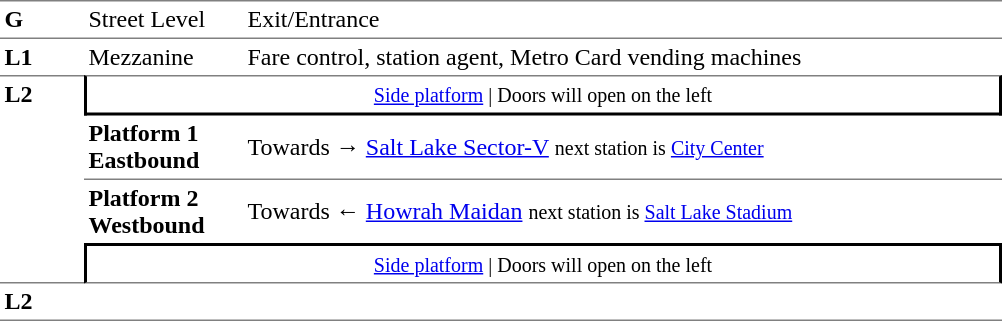<table border="0" cellspacing="0" cellpadding="3">
<tr>
<td width="50" valign="top" style="border-bottom:solid 1px gray;border-top:solid 1px gray;"><strong>G</strong></td>
<td width="100" valign="top" style="border-top:solid 1px gray;border-bottom:solid 1px gray;">Street Level</td>
<td width="500" valign="top" style="border-top:solid 1px gray;border-bottom:solid 1px gray;">Exit/Entrance</td>
</tr>
<tr>
<td valign="top"><strong>L1</strong></td>
<td valign="top">Mezzanine</td>
<td valign="top">Fare control, station agent, Metro Card vending machines<br></td>
</tr>
<tr>
<td rowspan="4" width="50" valign="top" style="border-top:solid 1px gray;border-bottom:solid 1px gray;"><strong>L2</strong></td>
<td colspan="2" style="border-top:solid 1px gray;border-right:solid 2px black;border-left:solid 2px black;border-bottom:solid 2px black;text-align:center;"><small><a href='#'>Side platform</a> | Doors will open on the left </small></td>
</tr>
<tr>
<td style="border-bottom:solid 1px gray;" width=100><span><strong>Platform 1</strong><br><strong>Eastbound</strong></span></td>
<td style="border-bottom:solid 1px gray;" width=500>Towards → <a href='#'>Salt Lake Sector-V</a> <small>next station is <a href='#'>City Center</a></small></td>
</tr>
<tr>
<td><span><strong>Platform 2</strong><br><strong>Westbound</strong></span></td>
<td>Towards ← <a href='#'>Howrah Maidan</a> <small>next station is <a href='#'>Salt Lake Stadium</a></small></td>
</tr>
<tr>
<td colspan="2" style="border-top:solid 2px black;border-right:solid 2px black;border-left:solid 2px black;border-bottom:solid 1px gray;text-align:center;"><small><a href='#'>Side platform</a> | Doors will open on the left </small></td>
</tr>
<tr>
<td rowspan="2" width="50" valign="top" style="border-bottom:solid 1px gray;"><strong>L2</strong></td>
<td width="100" style="border-bottom:solid 1px gray;"></td>
<td width="500" style="border-bottom:solid 1px gray;"></td>
</tr>
<tr>
</tr>
</table>
